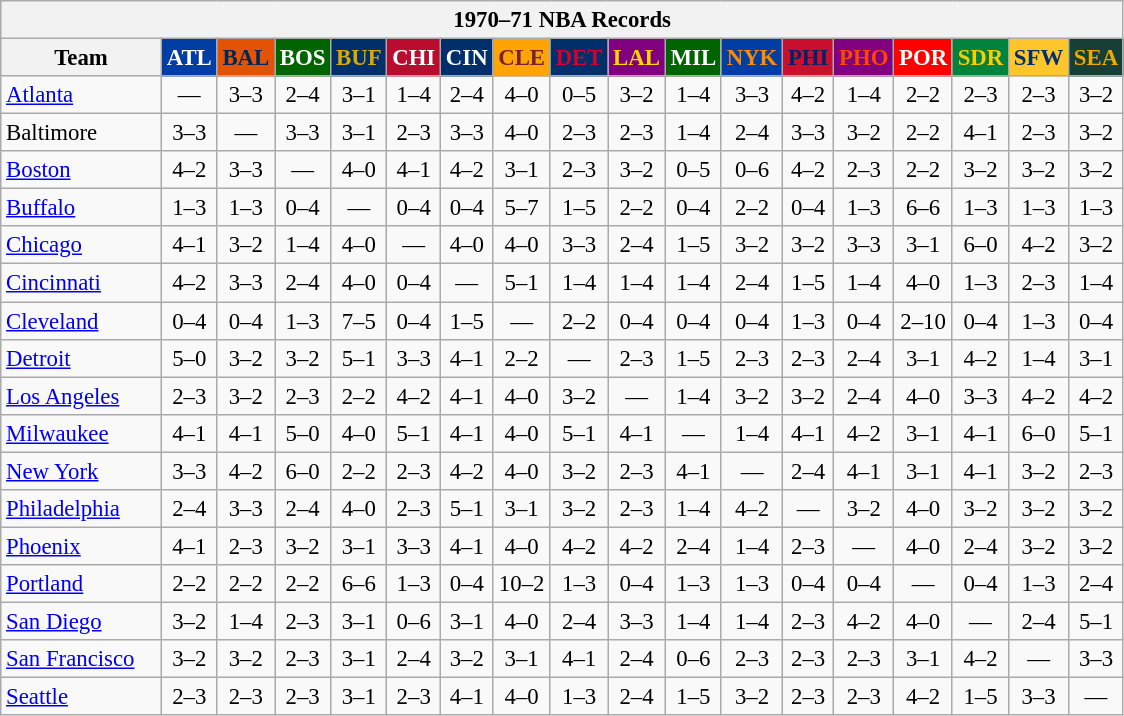<table class="wikitable" style="font-size:95%; text-align:center;">
<tr>
<th colspan=18>1970–71 NBA Records</th>
</tr>
<tr>
<th width=100>Team</th>
<th style="background:#003EA4;color:#FFFFFF;width=35">ATL</th>
<th style="background:#E45206;color:#012854;width=35">BAL</th>
<th style="background:#006400;color:#FFFFFF;width=35">BOS</th>
<th style="background:#012F6B;color:#D9AA00;width=35">BUF</th>
<th style="background:#BA0C2F;color:#FFFFFF;width=35">CHI</th>
<th style="background:#012F6B;color:#FFFFFF;width=35">CIN</th>
<th style="background:#FFA402;color:#77222F;width=35">CLE</th>
<th style="background:#012F6B;color:#D40032;width=35">DET</th>
<th style="background:#800080;color:#FFD700;width=35">LAL</th>
<th style="background:#006400;color:#FFFFFF;width=35">MIL</th>
<th style="background:#003EA4;color:#FF8C00;width=35">NYK</th>
<th style="background:#C90F2E;color:#022167;width=35">PHI</th>
<th style="background:#800080;color:#FF4500;width=35">PHO</th>
<th style="background:#FF0000;color:#FFFFFF;width=35">POR</th>
<th style="background:#00843D;color:#FFCC00;width=35">SDR</th>
<th style="background:#FFC62C;color:#012F6B;width=35">SFW</th>
<th style="background:#173F36;color:#EBAA00;width=35">SEA</th>
</tr>
<tr>
<td style="text-align:left;"><a href='#'>Atlanta</a></td>
<td>—</td>
<td>3–3</td>
<td>2–4</td>
<td>3–1</td>
<td>1–4</td>
<td>2–4</td>
<td>4–0</td>
<td>0–5</td>
<td>3–2</td>
<td>1–4</td>
<td>3–3</td>
<td>4–2</td>
<td>1–4</td>
<td>2–2</td>
<td>2–3</td>
<td>2–3</td>
<td>3–2</td>
</tr>
<tr>
<td style="text-align:left;">Baltimore</td>
<td>3–3</td>
<td>—</td>
<td>3–3</td>
<td>3–1</td>
<td>2–3</td>
<td>3–3</td>
<td>4–0</td>
<td>2–3</td>
<td>2–3</td>
<td>1–4</td>
<td>2–4</td>
<td>3–3</td>
<td>3–2</td>
<td>2–2</td>
<td>4–1</td>
<td>2–3</td>
<td>3–2</td>
</tr>
<tr>
<td style="text-align:left;"><a href='#'>Boston</a></td>
<td>4–2</td>
<td>3–3</td>
<td>—</td>
<td>4–0</td>
<td>4–1</td>
<td>4–2</td>
<td>3–1</td>
<td>2–3</td>
<td>3–2</td>
<td>0–5</td>
<td>0–6</td>
<td>4–2</td>
<td>2–3</td>
<td>2–2</td>
<td>3–2</td>
<td>3–2</td>
<td>3–2</td>
</tr>
<tr>
<td style="text-align:left;"><a href='#'>Buffalo</a></td>
<td>1–3</td>
<td>1–3</td>
<td>0–4</td>
<td>—</td>
<td>0–4</td>
<td>0–4</td>
<td>5–7</td>
<td>1–5</td>
<td>2–2</td>
<td>0–4</td>
<td>2–2</td>
<td>0–4</td>
<td>1–3</td>
<td>6–6</td>
<td>1–3</td>
<td>1–3</td>
<td>1–3</td>
</tr>
<tr>
<td style="text-align:left;"><a href='#'>Chicago</a></td>
<td>4–1</td>
<td>3–2</td>
<td>1–4</td>
<td>4–0</td>
<td>—</td>
<td>4–0</td>
<td>4–0</td>
<td>3–3</td>
<td>2–4</td>
<td>1–5</td>
<td>3–2</td>
<td>3–2</td>
<td>3–3</td>
<td>3–1</td>
<td>6–0</td>
<td>4–2</td>
<td>3–2</td>
</tr>
<tr>
<td style="text-align:left;"><a href='#'>Cincinnati</a></td>
<td>4–2</td>
<td>3–3</td>
<td>2–4</td>
<td>4–0</td>
<td>0–4</td>
<td>—</td>
<td>5–1</td>
<td>1–4</td>
<td>1–4</td>
<td>1–4</td>
<td>2–4</td>
<td>1–5</td>
<td>1–4</td>
<td>4–0</td>
<td>1–3</td>
<td>2–3</td>
<td>1–4</td>
</tr>
<tr>
<td style="text-align:left;"><a href='#'>Cleveland</a></td>
<td>0–4</td>
<td>0–4</td>
<td>1–3</td>
<td>7–5</td>
<td>0–4</td>
<td>1–5</td>
<td>—</td>
<td>2–2</td>
<td>0–4</td>
<td>0–4</td>
<td>0–4</td>
<td>1–3</td>
<td>0–4</td>
<td>2–10</td>
<td>0–4</td>
<td>1–3</td>
<td>0–4</td>
</tr>
<tr>
<td style="text-align:left;"><a href='#'>Detroit</a></td>
<td>5–0</td>
<td>3–2</td>
<td>3–2</td>
<td>5–1</td>
<td>3–3</td>
<td>4–1</td>
<td>2–2</td>
<td>—</td>
<td>2–3</td>
<td>1–5</td>
<td>2–3</td>
<td>2–3</td>
<td>2–4</td>
<td>3–1</td>
<td>4–2</td>
<td>1–4</td>
<td>3–1</td>
</tr>
<tr>
<td style="text-align:left;"><a href='#'>Los Angeles</a></td>
<td>2–3</td>
<td>3–2</td>
<td>2–3</td>
<td>2–2</td>
<td>4–2</td>
<td>4–1</td>
<td>4–0</td>
<td>3–2</td>
<td>—</td>
<td>1–4</td>
<td>3–2</td>
<td>3–2</td>
<td>2–4</td>
<td>4–0</td>
<td>3–3</td>
<td>4–2</td>
<td>4–2</td>
</tr>
<tr>
<td style="text-align:left;"><a href='#'>Milwaukee</a></td>
<td>4–1</td>
<td>4–1</td>
<td>5–0</td>
<td>4–0</td>
<td>5–1</td>
<td>4–1</td>
<td>4–0</td>
<td>5–1</td>
<td>4–1</td>
<td>—</td>
<td>1–4</td>
<td>4–1</td>
<td>4–2</td>
<td>3–1</td>
<td>4–1</td>
<td>6–0</td>
<td>5–1</td>
</tr>
<tr>
<td style="text-align:left;"><a href='#'>New York</a></td>
<td>3–3</td>
<td>4–2</td>
<td>6–0</td>
<td>2–2</td>
<td>2–3</td>
<td>4–2</td>
<td>4–0</td>
<td>3–2</td>
<td>2–3</td>
<td>4–1</td>
<td>—</td>
<td>2–4</td>
<td>4–1</td>
<td>3–1</td>
<td>4–1</td>
<td>3–2</td>
<td>2–3</td>
</tr>
<tr>
<td style="text-align:left;"><a href='#'>Philadelphia</a></td>
<td>2–4</td>
<td>3–3</td>
<td>2–4</td>
<td>4–0</td>
<td>2–3</td>
<td>5–1</td>
<td>3–1</td>
<td>3–2</td>
<td>2–3</td>
<td>1–4</td>
<td>4–2</td>
<td>—</td>
<td>3–2</td>
<td>4–0</td>
<td>3–2</td>
<td>3–2</td>
<td>3–2</td>
</tr>
<tr>
<td style="text-align:left;"><a href='#'>Phoenix</a></td>
<td>4–1</td>
<td>2–3</td>
<td>3–2</td>
<td>3–1</td>
<td>3–3</td>
<td>4–1</td>
<td>4–0</td>
<td>4–2</td>
<td>4–2</td>
<td>2–4</td>
<td>1–4</td>
<td>2–3</td>
<td>—</td>
<td>4–0</td>
<td>2–4</td>
<td>3–2</td>
<td>3–2</td>
</tr>
<tr>
<td style="text-align:left;"><a href='#'>Portland</a></td>
<td>2–2</td>
<td>2–2</td>
<td>2–2</td>
<td>6–6</td>
<td>1–3</td>
<td>0–4</td>
<td>10–2</td>
<td>1–3</td>
<td>0–4</td>
<td>1–3</td>
<td>1–3</td>
<td>0–4</td>
<td>0–4</td>
<td>—</td>
<td>0–4</td>
<td>1–3</td>
<td>2–4</td>
</tr>
<tr>
<td style="text-align:left;"><a href='#'>San Diego</a></td>
<td>3–2</td>
<td>1–4</td>
<td>2–3</td>
<td>3–1</td>
<td>0–6</td>
<td>3–1</td>
<td>4–0</td>
<td>2–4</td>
<td>3–3</td>
<td>1–4</td>
<td>1–4</td>
<td>2–3</td>
<td>4–2</td>
<td>4–0</td>
<td>—</td>
<td>2–4</td>
<td>5–1</td>
</tr>
<tr>
<td style="text-align:left;"><a href='#'>San Francisco</a></td>
<td>3–2</td>
<td>3–2</td>
<td>2–3</td>
<td>3–1</td>
<td>2–4</td>
<td>3–2</td>
<td>3–1</td>
<td>4–1</td>
<td>2–4</td>
<td>0–6</td>
<td>2–3</td>
<td>2–3</td>
<td>2–3</td>
<td>3–1</td>
<td>4–2</td>
<td>—</td>
<td>3–3</td>
</tr>
<tr>
<td style="text-align:left;"><a href='#'>Seattle</a></td>
<td>2–3</td>
<td>2–3</td>
<td>2–3</td>
<td>3–1</td>
<td>2–3</td>
<td>4–1</td>
<td>4–0</td>
<td>1–3</td>
<td>2–4</td>
<td>1–5</td>
<td>3–2</td>
<td>2–3</td>
<td>2–3</td>
<td>4–2</td>
<td>1–5</td>
<td>3–3</td>
<td>—</td>
</tr>
</table>
